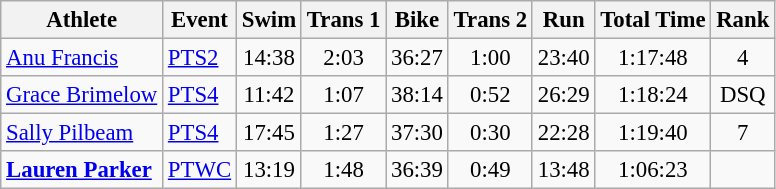<table class=wikitable style=font-size:95%;text-align:center>
<tr>
<th>Athlete</th>
<th>Event</th>
<th>Swim</th>
<th>Trans 1</th>
<th>Bike</th>
<th>Trans 2</th>
<th>Run</th>
<th>Total Time</th>
<th>Rank</th>
</tr>
<tr>
<td align=left><a href='#'>Anu Francis</a></td>
<td align=left><a href='#'>PTS2</a></td>
<td>14:38</td>
<td>2:03</td>
<td>36:27</td>
<td>1:00</td>
<td>23:40</td>
<td>1:17:48</td>
<td>4</td>
</tr>
<tr>
<td align=left><a href='#'>Grace Brimelow</a></td>
<td align=left><a href='#'>PTS4</a></td>
<td>11:42</td>
<td>1:07</td>
<td>38:14</td>
<td>0:52</td>
<td>26:29</td>
<td>1:18:24</td>
<td>DSQ</td>
</tr>
<tr>
<td align=left><a href='#'>Sally Pilbeam</a></td>
<td align=left><a href='#'>PTS4</a></td>
<td>17:45</td>
<td>1:27</td>
<td>37:30</td>
<td>0:30</td>
<td>22:28</td>
<td>1:19:40</td>
<td>7</td>
</tr>
<tr>
<td align=left><strong><a href='#'>Lauren Parker</a></strong></td>
<td align=left><a href='#'>PTWC</a></td>
<td>13:19</td>
<td>1:48</td>
<td>36:39</td>
<td>0:49</td>
<td>13:48</td>
<td>1:06:23</td>
<td></td>
</tr>
</table>
